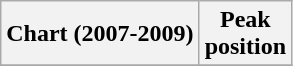<table class="wikitable">
<tr>
<th>Chart (2007-2009)</th>
<th>Peak<br>position</th>
</tr>
<tr>
</tr>
</table>
